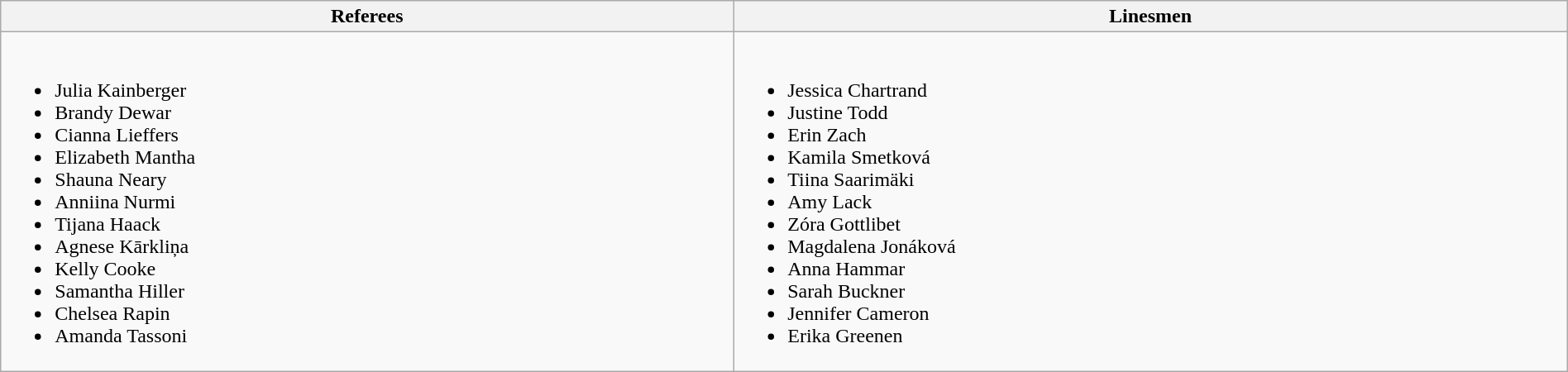<table class="wikitable" style="width:100%">
<tr>
<th>Referees</th>
<th>Linesmen</th>
</tr>
<tr>
<td><br><ul><li> Julia Kainberger</li><li> Brandy Dewar</li><li> Cianna Lieffers</li><li> Elizabeth Mantha</li><li> Shauna Neary</li><li> Anniina Nurmi</li><li> Tijana Haack</li><li> Agnese Kārkliņa</li><li> Kelly Cooke</li><li> Samantha Hiller</li><li> Chelsea Rapin</li><li> Amanda Tassoni</li></ul></td>
<td><br><ul><li> Jessica Chartrand</li><li> Justine Todd</li><li> Erin Zach</li><li> Kamila Smetková</li><li> Tiina Saarimäki</li><li> Amy Lack</li><li> Zóra Gottlibet</li><li> Magdalena Jonáková</li><li> Anna Hammar</li><li> Sarah Buckner</li><li> Jennifer Cameron</li><li> Erika Greenen</li></ul></td>
</tr>
</table>
